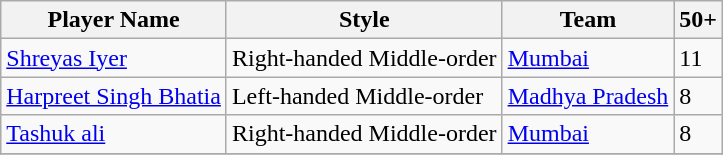<table class="wikitable sortable">
<tr>
<th>Player Name</th>
<th>Style</th>
<th>Team</th>
<th>50+</th>
</tr>
<tr>
<td><a href='#'>Shreyas Iyer</a></td>
<td>Right-handed Middle-order</td>
<td><a href='#'>Mumbai</a></td>
<td>11</td>
</tr>
<tr>
<td><a href='#'>Harpreet Singh Bhatia</a></td>
<td>Left-handed Middle-order</td>
<td><a href='#'>Madhya Pradesh</a></td>
<td>8</td>
</tr>
<tr>
<td><a href='#'>Tashuk ali</a></td>
<td>Right-handed Middle-order</td>
<td><a href='#'>Mumbai</a></td>
<td>8</td>
</tr>
<tr>
</tr>
</table>
